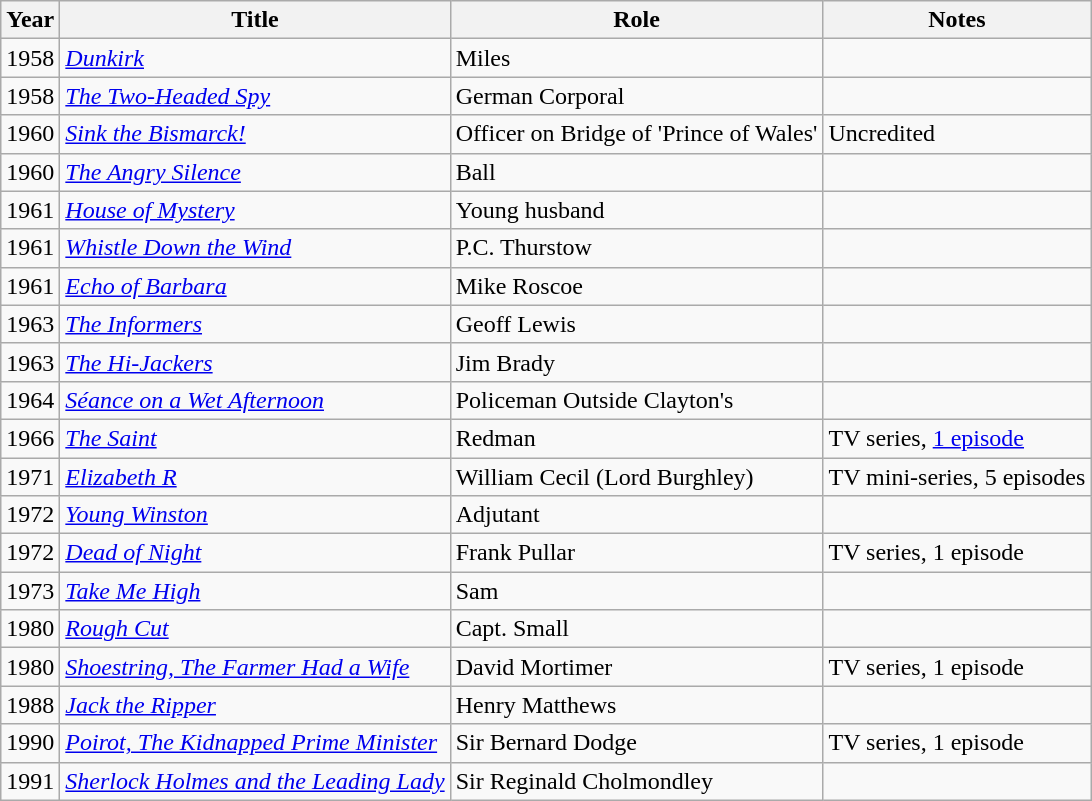<table class="wikitable">
<tr>
<th>Year</th>
<th>Title</th>
<th>Role</th>
<th>Notes</th>
</tr>
<tr>
<td>1958</td>
<td><em><a href='#'>Dunkirk</a></em></td>
<td>Miles</td>
<td></td>
</tr>
<tr>
<td>1958</td>
<td><em><a href='#'>The Two-Headed Spy</a></em></td>
<td>German Corporal</td>
<td></td>
</tr>
<tr>
<td>1960</td>
<td><em><a href='#'>Sink the Bismarck!</a></em></td>
<td>Officer on Bridge of 'Prince of Wales'</td>
<td>Uncredited</td>
</tr>
<tr>
<td>1960</td>
<td><em><a href='#'>The Angry Silence</a></em></td>
<td>Ball</td>
<td></td>
</tr>
<tr>
<td>1961</td>
<td><em><a href='#'>House of Mystery</a></em></td>
<td>Young husband</td>
<td></td>
</tr>
<tr>
<td>1961</td>
<td><em><a href='#'>Whistle Down the Wind</a></em></td>
<td>P.C. Thurstow</td>
<td></td>
</tr>
<tr>
<td>1961</td>
<td><em><a href='#'>Echo of Barbara</a></em></td>
<td>Mike Roscoe</td>
<td></td>
</tr>
<tr>
<td>1963</td>
<td><em><a href='#'>The Informers</a></em></td>
<td>Geoff Lewis</td>
<td></td>
</tr>
<tr>
<td>1963</td>
<td><em><a href='#'>The Hi-Jackers</a></em></td>
<td>Jim Brady</td>
<td></td>
</tr>
<tr>
<td>1964</td>
<td><em><a href='#'>Séance on a Wet Afternoon</a></em></td>
<td>Policeman Outside Clayton's</td>
<td></td>
</tr>
<tr>
<td>1966</td>
<td><em><a href='#'>The Saint</a></em></td>
<td>Redman</td>
<td>TV series, <a href='#'>1 episode</a></td>
</tr>
<tr>
<td>1971</td>
<td><em><a href='#'>Elizabeth R</a></em></td>
<td>William Cecil (Lord Burghley)</td>
<td>TV mini-series, 5 episodes</td>
</tr>
<tr>
<td>1972</td>
<td><em><a href='#'>Young Winston</a></em></td>
<td>Adjutant</td>
<td></td>
</tr>
<tr>
<td>1972</td>
<td><em><a href='#'>Dead of Night</a></em></td>
<td>Frank Pullar</td>
<td>TV series, 1 episode</td>
</tr>
<tr>
<td>1973</td>
<td><em><a href='#'>Take Me High</a></em></td>
<td>Sam</td>
<td></td>
</tr>
<tr>
<td>1980</td>
<td><em><a href='#'>Rough Cut</a></em></td>
<td>Capt. Small</td>
<td></td>
</tr>
<tr>
<td>1980</td>
<td><em><a href='#'>Shoestring, The Farmer Had a Wife</a></em></td>
<td>David Mortimer</td>
<td>TV series, 1 episode</td>
</tr>
<tr>
<td>1988</td>
<td><em><a href='#'>Jack the Ripper</a></em></td>
<td>Henry Matthews</td>
<td></td>
</tr>
<tr>
<td>1990</td>
<td><em><a href='#'>Poirot, The Kidnapped Prime Minister</a></em></td>
<td>Sir Bernard Dodge</td>
<td>TV series, 1 episode</td>
</tr>
<tr>
<td>1991</td>
<td><em><a href='#'>Sherlock Holmes and the Leading Lady</a></em></td>
<td>Sir Reginald Cholmondley</td>
<td></td>
</tr>
</table>
